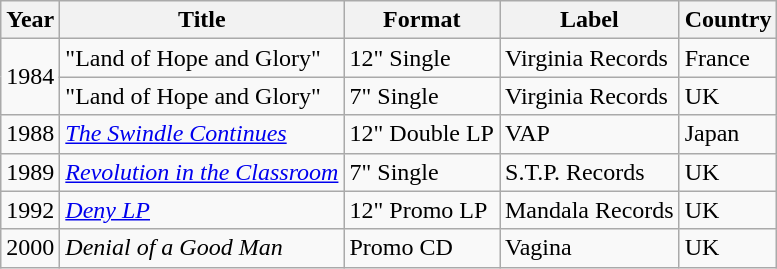<table class="wikitable sortable">
<tr>
<th>Year</th>
<th>Title</th>
<th>Format</th>
<th>Label</th>
<th>Country</th>
</tr>
<tr>
<td rowspan="2" style="text-align:center">1984</td>
<td>"Land of Hope and Glory"</td>
<td>12" Single</td>
<td>Virginia Records</td>
<td>France</td>
</tr>
<tr>
<td>"Land of Hope and Glory"</td>
<td data-sort-value="07 Single">7" Single</td>
<td>Virginia Records</td>
<td>UK</td>
</tr>
<tr>
<td style="text-align:center">1988</td>
<td data-sort-value="Swindle Continues, The"><em><a href='#'>The Swindle Continues</a></em></td>
<td>12" Double LP</td>
<td>VAP</td>
<td>Japan</td>
</tr>
<tr>
<td style="text-align:center">1989</td>
<td><em><a href='#'>Revolution in the Classroom</a></em></td>
<td data-sort-value="07 Single">7" Single</td>
<td>S.T.P. Records</td>
<td>UK</td>
</tr>
<tr>
<td style="text-align:center">1992</td>
<td><em><a href='#'>Deny LP</a></em></td>
<td>12" Promo LP</td>
<td>Mandala Records</td>
<td>UK</td>
</tr>
<tr>
<td style="text-align:center">2000</td>
<td><em>Denial of a Good Man</em></td>
<td>Promo CD</td>
<td>Vagina</td>
<td>UK</td>
</tr>
</table>
